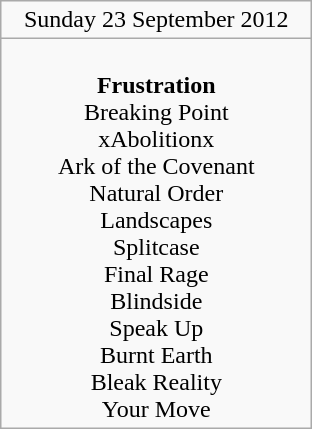<table class="wikitable">
<tr>
<td colspan="4" style="text-align:center;">Sunday 23 September 2012</td>
</tr>
<tr>
<td style="text-align:center; vertical-align:top; width:200px;"><br><strong>Frustration</strong><br>
Breaking Point<br>
xAbolitionx<br>
Ark of the Covenant<br>
Natural Order<br>
Landscapes<br>
Splitcase<br>
Final Rage<br>
Blindside<br>
Speak Up<br>
Burnt Earth<br>
Bleak Reality<br>
Your Move</td>
</tr>
</table>
